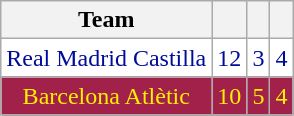<table class=" wikitable">
<tr>
<th>Team</th>
<th></th>
<th></th>
<th></th>
</tr>
<tr style="background:#d0e7ff; color:#000c99; text-align:center; background:#fff;">
<td>Real Madrid Castilla</td>
<td>12</td>
<td>3</td>
<td>4</td>
</tr>
<tr style="background:gold; color:#fff000; text-align:center; background:#a2214b;">
<td>Barcelona Atlètic</td>
<td>10</td>
<td>5</td>
<td>4</td>
</tr>
</table>
